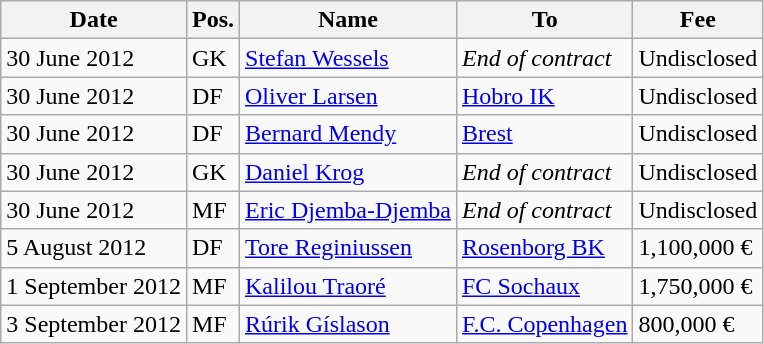<table class="wikitable">
<tr>
<th>Date</th>
<th>Pos.</th>
<th>Name</th>
<th>To</th>
<th>Fee</th>
</tr>
<tr>
<td>30 June 2012</td>
<td>GK</td>
<td> <a href='#'>Stefan Wessels</a></td>
<td><em>End of contract</em></td>
<td>Undisclosed</td>
</tr>
<tr>
<td>30 June 2012</td>
<td>DF</td>
<td> <a href='#'>Oliver Larsen</a></td>
<td> <a href='#'>Hobro IK</a></td>
<td>Undisclosed</td>
</tr>
<tr>
<td>30 June 2012</td>
<td>DF</td>
<td> <a href='#'>Bernard Mendy</a></td>
<td> <a href='#'>Brest</a></td>
<td>Undisclosed</td>
</tr>
<tr>
<td>30 June 2012</td>
<td>GK</td>
<td> <a href='#'>Daniel Krog</a></td>
<td><em>End of contract</em></td>
<td>Undisclosed</td>
</tr>
<tr>
<td>30 June 2012</td>
<td>MF</td>
<td> <a href='#'>Eric Djemba-Djemba</a></td>
<td><em>End of contract</em></td>
<td>Undisclosed</td>
</tr>
<tr>
<td>5 August 2012</td>
<td>DF</td>
<td> <a href='#'>Tore Reginiussen</a></td>
<td> <a href='#'>Rosenborg BK</a></td>
<td>1,100,000 €</td>
</tr>
<tr>
<td>1 September 2012</td>
<td>MF</td>
<td> <a href='#'>Kalilou Traoré</a></td>
<td> <a href='#'>FC Sochaux</a></td>
<td>1,750,000 €</td>
</tr>
<tr>
<td>3 September 2012</td>
<td>MF</td>
<td> <a href='#'>Rúrik Gíslason</a></td>
<td> <a href='#'>F.C. Copenhagen</a></td>
<td>800,000 €</td>
</tr>
</table>
